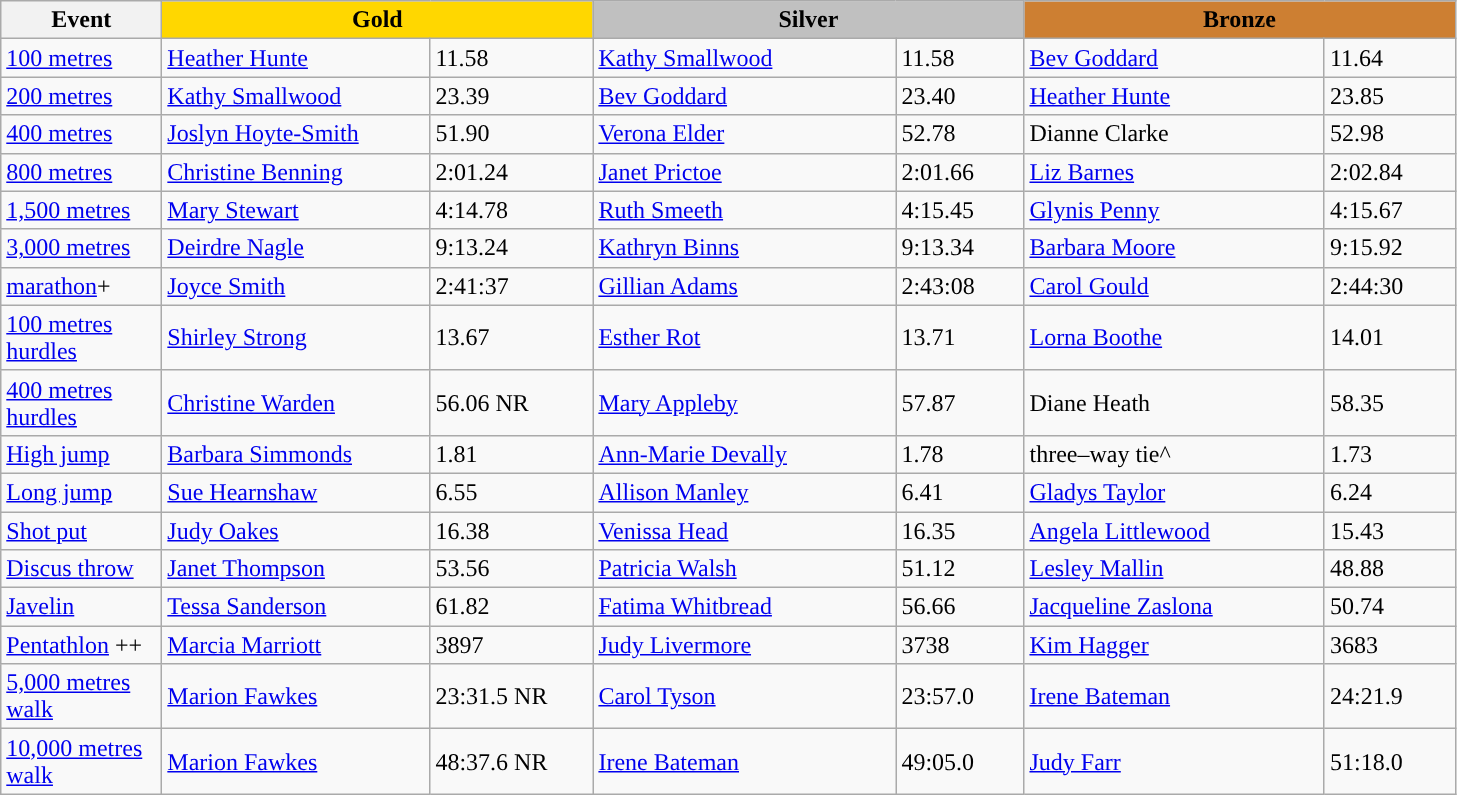<table class="wikitable" style="text-align:left">
<tr>
<th width=100>Event</th>
<th colspan="2" width="280" style="background:gold;">Gold</th>
<th colspan="2" width="280" style="background:silver;">Silver</th>
<th colspan="2" width="280" style="background:#CD7F32;">Bronze</th>
</tr>
<tr>
<td><a href='#'>100 metres</a></td>
<td><a href='#'>Heather Hunte</a></td>
<td>11.58</td>
<td><a href='#'>Kathy Smallwood</a></td>
<td>11.58</td>
<td><a href='#'>Bev Goddard</a></td>
<td>11.64</td>
</tr>
<tr>
<td><a href='#'>200 metres</a></td>
<td><a href='#'>Kathy Smallwood</a></td>
<td>23.39</td>
<td><a href='#'>Bev Goddard</a></td>
<td>23.40</td>
<td><a href='#'>Heather Hunte</a></td>
<td>23.85</td>
</tr>
<tr>
<td><a href='#'>400 metres</a></td>
<td><a href='#'>Joslyn Hoyte-Smith</a></td>
<td>51.90</td>
<td><a href='#'>Verona Elder</a></td>
<td>52.78</td>
<td>Dianne Clarke</td>
<td>52.98</td>
</tr>
<tr>
<td><a href='#'>800 metres</a></td>
<td><a href='#'>Christine Benning</a></td>
<td>2:01.24</td>
<td><a href='#'>Janet Prictoe</a></td>
<td>2:01.66</td>
<td><a href='#'>Liz Barnes</a></td>
<td>2:02.84</td>
</tr>
<tr>
<td><a href='#'>1,500 metres</a></td>
<td><a href='#'>Mary Stewart</a></td>
<td>4:14.78</td>
<td><a href='#'>Ruth Smeeth</a></td>
<td>4:15.45</td>
<td><a href='#'>Glynis Penny</a></td>
<td>4:15.67</td>
</tr>
<tr>
<td><a href='#'>3,000 metres</a></td>
<td> <a href='#'>Deirdre Nagle</a></td>
<td>9:13.24</td>
<td><a href='#'>Kathryn Binns</a></td>
<td>9:13.34</td>
<td> <a href='#'>Barbara Moore</a></td>
<td>9:15.92</td>
</tr>
<tr>
<td><a href='#'>marathon</a>+</td>
<td><a href='#'>Joyce Smith</a></td>
<td>2:41:37</td>
<td><a href='#'>Gillian Adams</a></td>
<td>2:43:08</td>
<td><a href='#'>Carol Gould</a></td>
<td>2:44:30</td>
</tr>
<tr>
<td><a href='#'>100 metres hurdles</a></td>
<td><a href='#'>Shirley Strong</a></td>
<td>13.67</td>
<td> <a href='#'>Esther Rot</a></td>
<td>13.71</td>
<td><a href='#'>Lorna Boothe</a></td>
<td>14.01</td>
</tr>
<tr>
<td><a href='#'>400 metres hurdles</a></td>
<td><a href='#'>Christine Warden</a></td>
<td>56.06 NR</td>
<td> <a href='#'>Mary Appleby</a></td>
<td>57.87</td>
<td>Diane Heath</td>
<td>58.35</td>
</tr>
<tr>
<td><a href='#'>High jump</a></td>
<td><a href='#'>Barbara Simmonds</a></td>
<td>1.81</td>
<td><a href='#'>Ann-Marie Devally</a></td>
<td>1.78</td>
<td>three–way tie^</td>
<td>1.73</td>
</tr>
<tr>
<td><a href='#'>Long jump</a></td>
<td><a href='#'>Sue Hearnshaw</a></td>
<td>6.55</td>
<td><a href='#'>Allison Manley</a></td>
<td>6.41</td>
<td><a href='#'>Gladys Taylor</a></td>
<td>6.24</td>
</tr>
<tr>
<td><a href='#'>Shot put</a></td>
<td><a href='#'>Judy Oakes</a></td>
<td>16.38</td>
<td> <a href='#'>Venissa Head</a></td>
<td>16.35</td>
<td><a href='#'>Angela Littlewood</a></td>
<td>15.43</td>
</tr>
<tr>
<td><a href='#'>Discus throw</a></td>
<td><a href='#'>Janet Thompson</a></td>
<td>53.56</td>
<td> <a href='#'>Patricia Walsh</a></td>
<td>51.12</td>
<td><a href='#'>Lesley Mallin</a></td>
<td>48.88</td>
</tr>
<tr>
<td><a href='#'>Javelin</a></td>
<td><a href='#'>Tessa Sanderson</a></td>
<td>61.82</td>
<td><a href='#'>Fatima Whitbread</a></td>
<td>56.66</td>
<td> <a href='#'>Jacqueline Zaslona</a></td>
<td>50.74</td>
</tr>
<tr>
<td><a href='#'>Pentathlon</a> ++</td>
<td><a href='#'>Marcia Marriott</a></td>
<td>3897</td>
<td><a href='#'>Judy Livermore</a></td>
<td>3738</td>
<td><a href='#'>Kim Hagger</a></td>
<td>3683</td>
</tr>
<tr>
<td><a href='#'>5,000 metres walk</a></td>
<td><a href='#'>Marion Fawkes</a></td>
<td>23:31.5 NR</td>
<td><a href='#'>Carol Tyson</a></td>
<td>23:57.0</td>
<td><a href='#'>Irene Bateman</a></td>
<td>24:21.9</td>
</tr>
<tr>
<td><a href='#'>10,000 metres walk</a></td>
<td><a href='#'>Marion Fawkes</a></td>
<td>48:37.6 NR</td>
<td><a href='#'>Irene Bateman</a></td>
<td>49:05.0</td>
<td><a href='#'>Judy Farr</a></td>
<td>51:18.0</td>
</tr>
</table>
